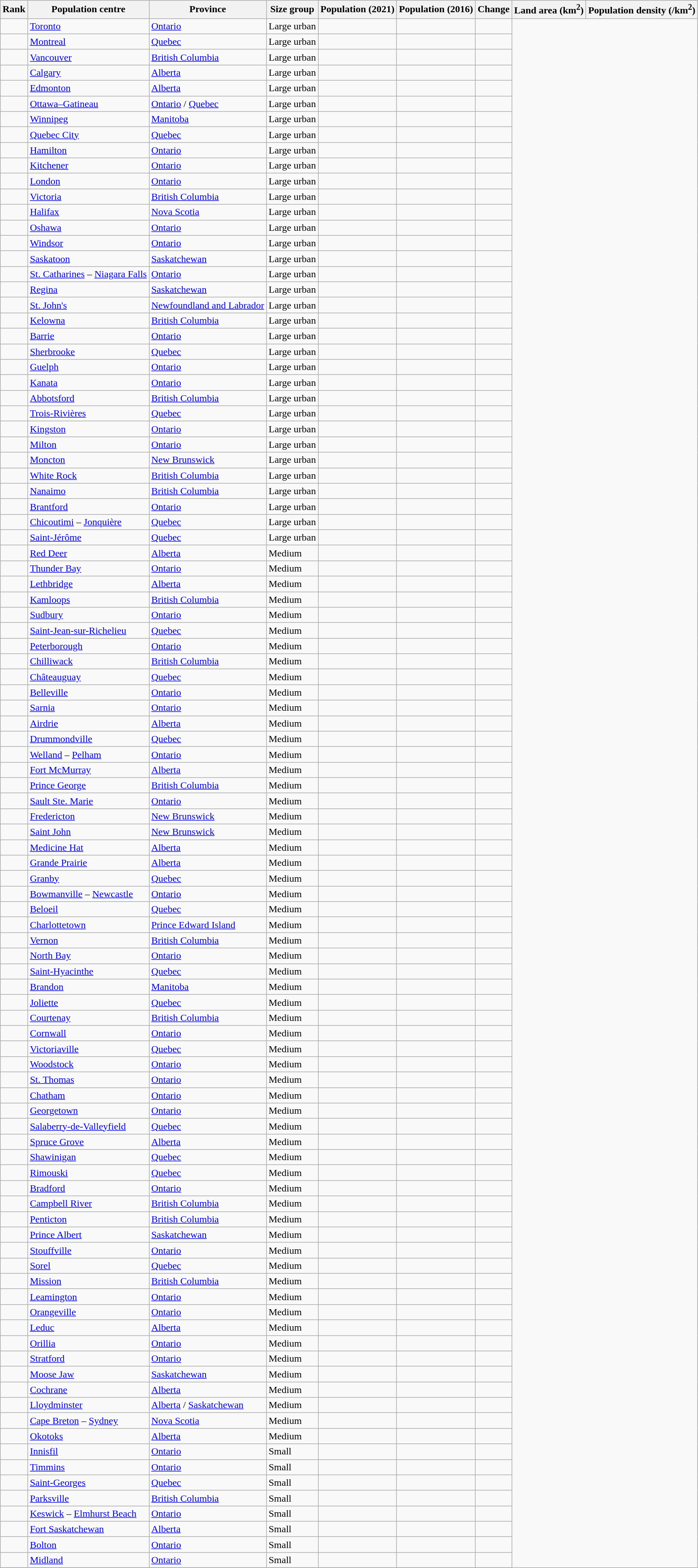<table class="wikitable sortable">
<tr>
<th>Rank</th>
<th>Population centre</th>
<th>Province</th>
<th>Size group</th>
<th>Population (2021)</th>
<th>Population (2016)</th>
<th>Change</th>
<th>Land area (km<sup>2</sup>)</th>
<th>Population density (/km<sup>2</sup>)</th>
</tr>
<tr>
<td scope=row align=center></td>
<td><a href='#'>Toronto</a></td>
<td><a href='#'>Ontario</a></td>
<td>Large urban</td>
<td></td>
<td align=right></td>
<td align=right></td>
</tr>
<tr>
<td scope=row align=center></td>
<td><a href='#'>Montreal</a></td>
<td><a href='#'>Quebec</a></td>
<td>Large urban</td>
<td></td>
<td align=right></td>
<td align=right></td>
</tr>
<tr>
<td scope=row align=center></td>
<td><a href='#'>Vancouver</a></td>
<td><a href='#'>British Columbia</a></td>
<td>Large urban</td>
<td></td>
<td align=right></td>
<td align=right></td>
</tr>
<tr>
<td scope=row align=center></td>
<td><a href='#'>Calgary</a></td>
<td><a href='#'>Alberta</a></td>
<td>Large urban</td>
<td></td>
<td align=right></td>
<td align=right></td>
</tr>
<tr>
<td scope=row align=center></td>
<td><a href='#'>Edmonton</a></td>
<td><a href='#'>Alberta</a></td>
<td>Large urban</td>
<td></td>
<td align=right></td>
<td align=right></td>
</tr>
<tr>
<td scope=row align=center></td>
<td><a href='#'>Ottawa–Gatineau</a></td>
<td><a href='#'>Ontario</a> / <a href='#'>Quebec</a></td>
<td>Large urban</td>
<td></td>
<td align=right></td>
<td align=right></td>
</tr>
<tr>
<td scope=row align=center></td>
<td><a href='#'>Winnipeg</a></td>
<td><a href='#'>Manitoba</a></td>
<td>Large urban</td>
<td></td>
<td align=right></td>
<td align=right></td>
</tr>
<tr>
<td scope=row align=center></td>
<td><a href='#'>Quebec City</a></td>
<td><a href='#'>Quebec</a></td>
<td>Large urban</td>
<td></td>
<td align=right></td>
<td align=right></td>
</tr>
<tr>
<td scope=row align=center></td>
<td><a href='#'>Hamilton</a></td>
<td><a href='#'>Ontario</a></td>
<td>Large urban</td>
<td></td>
<td align=right></td>
<td align=right></td>
</tr>
<tr>
<td scope=row align=center></td>
<td><a href='#'>Kitchener</a></td>
<td><a href='#'>Ontario</a></td>
<td>Large urban</td>
<td></td>
<td align=right></td>
<td align=right></td>
</tr>
<tr>
<td scope=row align=center></td>
<td><a href='#'>London</a></td>
<td><a href='#'>Ontario</a></td>
<td>Large urban</td>
<td></td>
<td align=right></td>
<td align=right></td>
</tr>
<tr>
<td scope=row align=center></td>
<td><a href='#'>Victoria</a></td>
<td><a href='#'>British Columbia</a></td>
<td>Large urban</td>
<td></td>
<td align=right></td>
<td align=right></td>
</tr>
<tr>
<td scope=row align=center></td>
<td><a href='#'>Halifax</a></td>
<td><a href='#'>Nova Scotia</a></td>
<td>Large urban</td>
<td></td>
<td align=right></td>
<td align=right></td>
</tr>
<tr>
<td scope=row align=center></td>
<td><a href='#'>Oshawa</a></td>
<td><a href='#'>Ontario</a></td>
<td>Large urban</td>
<td></td>
<td align=right></td>
<td align=right></td>
</tr>
<tr>
<td scope=row align=center></td>
<td><a href='#'>Windsor</a></td>
<td><a href='#'>Ontario</a></td>
<td>Large urban</td>
<td></td>
<td align=right></td>
<td align=right></td>
</tr>
<tr>
<td scope=row align=center></td>
<td><a href='#'>Saskatoon</a></td>
<td><a href='#'>Saskatchewan</a></td>
<td>Large urban</td>
<td></td>
<td align=right></td>
<td align=right></td>
</tr>
<tr>
<td scope=row align=center></td>
<td><a href='#'>St. Catharines</a> – <a href='#'>Niagara Falls</a></td>
<td><a href='#'>Ontario</a></td>
<td>Large urban</td>
<td></td>
<td align=right></td>
<td align=right></td>
</tr>
<tr>
<td scope=row align=center></td>
<td><a href='#'>Regina</a></td>
<td><a href='#'>Saskatchewan</a></td>
<td>Large urban</td>
<td></td>
<td align=right></td>
<td align=right></td>
</tr>
<tr>
<td scope=row align=center></td>
<td><a href='#'>St. John's</a></td>
<td><a href='#'>Newfoundland and Labrador</a></td>
<td>Large urban</td>
<td></td>
<td align=right></td>
<td align=right></td>
</tr>
<tr>
<td scope=row align=center></td>
<td><a href='#'>Kelowna</a></td>
<td><a href='#'>British Columbia</a></td>
<td>Large urban</td>
<td></td>
<td align=right></td>
<td align=right></td>
</tr>
<tr>
<td scope=row align=center></td>
<td><a href='#'>Barrie</a></td>
<td><a href='#'>Ontario</a></td>
<td>Large urban</td>
<td></td>
<td align=right></td>
<td align=right></td>
</tr>
<tr>
<td scope=row align=center></td>
<td><a href='#'>Sherbrooke</a></td>
<td><a href='#'>Quebec</a></td>
<td>Large urban</td>
<td></td>
<td align=right></td>
<td align=right></td>
</tr>
<tr>
<td scope=row align=center></td>
<td><a href='#'>Guelph</a></td>
<td><a href='#'>Ontario</a></td>
<td>Large urban</td>
<td></td>
<td align=right></td>
<td align=right></td>
</tr>
<tr>
<td scope=row align=center></td>
<td><a href='#'>Kanata</a></td>
<td><a href='#'>Ontario</a></td>
<td>Large urban</td>
<td></td>
<td align=right></td>
<td align=right></td>
</tr>
<tr>
<td scope=row align=center></td>
<td><a href='#'>Abbotsford</a></td>
<td><a href='#'>British Columbia</a></td>
<td>Large urban</td>
<td></td>
<td align=right></td>
<td align=right></td>
</tr>
<tr>
<td scope=row align=center></td>
<td><a href='#'>Trois-Rivières</a></td>
<td><a href='#'>Quebec</a></td>
<td>Large urban</td>
<td></td>
<td align=right></td>
<td align=right></td>
</tr>
<tr>
<td scope=row align=center></td>
<td><a href='#'>Kingston</a></td>
<td><a href='#'>Ontario</a></td>
<td>Large urban</td>
<td></td>
<td align=right></td>
<td align=right></td>
</tr>
<tr>
<td scope=row align=center></td>
<td><a href='#'>Milton</a></td>
<td><a href='#'>Ontario</a></td>
<td>Large urban</td>
<td></td>
<td align=right></td>
<td align=right></td>
</tr>
<tr>
<td scope=row align=center></td>
<td><a href='#'>Moncton</a></td>
<td><a href='#'>New Brunswick</a></td>
<td>Large urban</td>
<td></td>
<td align=right></td>
<td align=right></td>
</tr>
<tr>
<td scope=row align=center></td>
<td><a href='#'>White Rock</a></td>
<td><a href='#'>British Columbia</a></td>
<td>Large urban</td>
<td></td>
<td align=right></td>
<td align=right></td>
</tr>
<tr>
<td scope=row align=center></td>
<td><a href='#'>Nanaimo</a></td>
<td><a href='#'>British Columbia</a></td>
<td>Large urban</td>
<td></td>
<td align=right></td>
<td align=right></td>
</tr>
<tr>
<td scope=row align=center></td>
<td><a href='#'>Brantford</a></td>
<td><a href='#'>Ontario</a></td>
<td>Large urban</td>
<td></td>
<td align=right></td>
<td align=right></td>
</tr>
<tr>
<td scope=row align=center></td>
<td><a href='#'>Chicoutimi</a> – <a href='#'>Jonquière</a></td>
<td><a href='#'>Quebec</a></td>
<td>Large urban</td>
<td></td>
<td align=right></td>
<td align=right></td>
</tr>
<tr>
<td scope=row align=center></td>
<td><a href='#'>Saint-Jérôme</a></td>
<td><a href='#'>Quebec</a></td>
<td>Large urban</td>
<td></td>
<td align=right></td>
<td align=right></td>
</tr>
<tr>
<td scope=row align=center></td>
<td><a href='#'>Red Deer</a></td>
<td><a href='#'>Alberta</a></td>
<td>Medium</td>
<td></td>
<td align=right></td>
<td align=right></td>
</tr>
<tr>
<td scope=row align=center></td>
<td><a href='#'>Thunder Bay</a></td>
<td><a href='#'>Ontario</a></td>
<td>Medium</td>
<td></td>
<td align=right></td>
<td align=right></td>
</tr>
<tr>
<td scope=row align=center></td>
<td><a href='#'>Lethbridge</a></td>
<td><a href='#'>Alberta</a></td>
<td>Medium</td>
<td></td>
<td align=right></td>
<td align=right></td>
</tr>
<tr>
<td scope=row align=center></td>
<td><a href='#'>Kamloops</a></td>
<td><a href='#'>British Columbia</a></td>
<td>Medium</td>
<td></td>
<td align=right></td>
<td align=right></td>
</tr>
<tr>
<td scope=row align=center></td>
<td><a href='#'>Sudbury</a></td>
<td><a href='#'>Ontario</a></td>
<td>Medium</td>
<td></td>
<td align=right></td>
<td align=right></td>
</tr>
<tr>
<td scope=row align=center></td>
<td><a href='#'>Saint-Jean-sur-Richelieu</a></td>
<td><a href='#'>Quebec</a></td>
<td>Medium</td>
<td></td>
<td align=right></td>
<td align=right></td>
</tr>
<tr>
<td scope=row align=center></td>
<td><a href='#'>Peterborough</a></td>
<td><a href='#'>Ontario</a></td>
<td>Medium</td>
<td></td>
<td align=right></td>
<td align=right></td>
</tr>
<tr>
<td scope=row align=center></td>
<td><a href='#'>Chilliwack</a></td>
<td><a href='#'>British Columbia</a></td>
<td>Medium</td>
<td></td>
<td align=right></td>
<td align=right></td>
</tr>
<tr>
<td scope=row align=center></td>
<td><a href='#'>Châteauguay</a></td>
<td><a href='#'>Quebec</a></td>
<td>Medium</td>
<td></td>
<td align=right></td>
<td align=right></td>
</tr>
<tr>
<td scope=row align=center></td>
<td><a href='#'>Belleville</a></td>
<td><a href='#'>Ontario</a></td>
<td>Medium</td>
<td></td>
<td align=right></td>
<td align=right></td>
</tr>
<tr>
<td scope=row align=center></td>
<td><a href='#'>Sarnia</a></td>
<td><a href='#'>Ontario</a></td>
<td>Medium</td>
<td></td>
<td align=right></td>
<td align=right></td>
</tr>
<tr>
<td scope=row align=center></td>
<td><a href='#'>Airdrie</a></td>
<td><a href='#'>Alberta</a></td>
<td>Medium</td>
<td></td>
<td align=right></td>
<td align=right></td>
</tr>
<tr>
<td scope=row align=center></td>
<td><a href='#'>Drummondville</a></td>
<td><a href='#'>Quebec</a></td>
<td>Medium</td>
<td></td>
<td align=right></td>
<td align=right></td>
</tr>
<tr>
<td scope=row align=center></td>
<td><a href='#'>Welland</a> – <a href='#'>Pelham</a></td>
<td><a href='#'>Ontario</a></td>
<td>Medium</td>
<td></td>
<td align=right></td>
<td align=right></td>
</tr>
<tr>
<td scope=row align=center></td>
<td><a href='#'>Fort McMurray</a></td>
<td><a href='#'>Alberta</a></td>
<td>Medium</td>
<td></td>
<td align=right></td>
<td align=right></td>
</tr>
<tr>
<td scope=row align=center></td>
<td><a href='#'>Prince George</a></td>
<td><a href='#'>British Columbia</a></td>
<td>Medium</td>
<td></td>
<td align=right></td>
<td align=right></td>
</tr>
<tr>
<td scope=row align=center></td>
<td><a href='#'>Sault Ste. Marie</a></td>
<td><a href='#'>Ontario</a></td>
<td>Medium</td>
<td></td>
<td align=right></td>
<td align=right></td>
</tr>
<tr>
<td scope=row align=center></td>
<td><a href='#'>Fredericton</a></td>
<td><a href='#'>New Brunswick</a></td>
<td>Medium</td>
<td></td>
<td align=right></td>
<td align=right></td>
</tr>
<tr>
<td scope=row align=center></td>
<td><a href='#'>Saint John</a></td>
<td><a href='#'>New Brunswick</a></td>
<td>Medium</td>
<td></td>
<td align=right></td>
<td align=right></td>
</tr>
<tr>
<td scope=row align=center></td>
<td><a href='#'>Medicine Hat</a></td>
<td><a href='#'>Alberta</a></td>
<td>Medium</td>
<td></td>
<td align=right></td>
<td align=right></td>
</tr>
<tr>
<td scope=row align=center></td>
<td><a href='#'>Grande Prairie</a></td>
<td><a href='#'>Alberta</a></td>
<td>Medium</td>
<td></td>
<td align=right></td>
<td align=right></td>
</tr>
<tr>
<td scope=row align=center></td>
<td><a href='#'>Granby</a></td>
<td><a href='#'>Quebec</a></td>
<td>Medium</td>
<td></td>
<td align=right></td>
<td align=right></td>
</tr>
<tr>
<td scope=row align=center></td>
<td><a href='#'>Bowmanville</a> – <a href='#'>Newcastle</a></td>
<td><a href='#'>Ontario</a></td>
<td>Medium</td>
<td></td>
<td align=right></td>
<td align=right></td>
</tr>
<tr>
<td scope=row align=center></td>
<td><a href='#'>Beloeil</a></td>
<td><a href='#'>Quebec</a></td>
<td>Medium</td>
<td></td>
<td align=right></td>
<td align=right></td>
</tr>
<tr>
<td scope=row align=center></td>
<td><a href='#'>Charlottetown</a></td>
<td><a href='#'>Prince Edward Island</a></td>
<td>Medium</td>
<td></td>
<td align=right></td>
<td align=right></td>
</tr>
<tr>
<td scope=row align=center></td>
<td><a href='#'>Vernon</a></td>
<td><a href='#'>British Columbia</a></td>
<td>Medium</td>
<td></td>
<td align=right></td>
<td align=right></td>
</tr>
<tr>
<td scope=row align=center></td>
<td><a href='#'>North Bay</a></td>
<td><a href='#'>Ontario</a></td>
<td>Medium</td>
<td></td>
<td align=right></td>
<td align=right></td>
</tr>
<tr>
<td scope=row align=center></td>
<td><a href='#'>Saint-Hyacinthe</a></td>
<td><a href='#'>Quebec</a></td>
<td>Medium</td>
<td></td>
<td align=right></td>
<td align=right></td>
</tr>
<tr>
<td scope=row align=center></td>
<td><a href='#'>Brandon</a></td>
<td><a href='#'>Manitoba</a></td>
<td>Medium</td>
<td></td>
<td align=right></td>
<td align=right></td>
</tr>
<tr>
<td scope=row align=center></td>
<td><a href='#'>Joliette</a></td>
<td><a href='#'>Quebec</a></td>
<td>Medium</td>
<td></td>
<td align=right></td>
<td align=right></td>
</tr>
<tr>
<td scope=row align=center></td>
<td><a href='#'>Courtenay</a></td>
<td><a href='#'>British Columbia</a></td>
<td>Medium</td>
<td></td>
<td align=right></td>
<td align=right></td>
</tr>
<tr>
<td scope=row align=center></td>
<td><a href='#'>Cornwall</a></td>
<td><a href='#'>Ontario</a></td>
<td>Medium</td>
<td></td>
<td align=right></td>
<td align=right></td>
</tr>
<tr>
<td scope=row align=center></td>
<td><a href='#'>Victoriaville</a></td>
<td><a href='#'>Quebec</a></td>
<td>Medium</td>
<td></td>
<td align=right></td>
<td align=right></td>
</tr>
<tr>
<td scope=row align=center></td>
<td><a href='#'>Woodstock</a></td>
<td><a href='#'>Ontario</a></td>
<td>Medium</td>
<td></td>
<td align=right></td>
<td align=right></td>
</tr>
<tr>
<td scope=row align=center></td>
<td><a href='#'>St. Thomas</a></td>
<td><a href='#'>Ontario</a></td>
<td>Medium</td>
<td></td>
<td align=right></td>
<td align=right></td>
</tr>
<tr>
<td scope=row align=center></td>
<td><a href='#'>Chatham</a></td>
<td><a href='#'>Ontario</a></td>
<td>Medium</td>
<td></td>
<td align=right></td>
<td align=right></td>
</tr>
<tr>
<td scope=row align=center></td>
<td><a href='#'>Georgetown</a></td>
<td><a href='#'>Ontario</a></td>
<td>Medium</td>
<td></td>
<td align=right></td>
<td align=right></td>
</tr>
<tr>
<td scope=row align=center></td>
<td><a href='#'>Salaberry-de-Valleyfield</a></td>
<td><a href='#'>Quebec</a></td>
<td>Medium</td>
<td></td>
<td align=right></td>
<td align=right></td>
</tr>
<tr>
<td scope=row align=center></td>
<td><a href='#'>Spruce Grove</a></td>
<td><a href='#'>Alberta</a></td>
<td>Medium</td>
<td></td>
<td align=right></td>
<td align=right></td>
</tr>
<tr>
<td scope=row align=center></td>
<td><a href='#'>Shawinigan</a></td>
<td><a href='#'>Quebec</a></td>
<td>Medium</td>
<td></td>
<td align=right></td>
<td align=right></td>
</tr>
<tr>
<td scope=row align=center></td>
<td><a href='#'>Rimouski</a></td>
<td><a href='#'>Quebec</a></td>
<td>Medium</td>
<td></td>
<td align=right></td>
<td align=right></td>
</tr>
<tr>
<td scope=row align=center></td>
<td><a href='#'>Bradford</a></td>
<td><a href='#'>Ontario</a></td>
<td>Medium</td>
<td></td>
<td align=right></td>
<td align=right></td>
</tr>
<tr>
<td scope=row align=center></td>
<td><a href='#'>Campbell River</a></td>
<td><a href='#'>British Columbia</a></td>
<td>Medium</td>
<td></td>
<td align=right></td>
<td align=right></td>
</tr>
<tr>
<td scope=row align=center></td>
<td><a href='#'>Penticton</a></td>
<td><a href='#'>British Columbia</a></td>
<td>Medium</td>
<td></td>
<td align=right></td>
<td align=right></td>
</tr>
<tr>
<td scope=row align=center></td>
<td><a href='#'>Prince Albert</a></td>
<td><a href='#'>Saskatchewan</a></td>
<td>Medium</td>
<td></td>
<td align=right></td>
<td align=right></td>
</tr>
<tr>
<td scope=row align=center></td>
<td><a href='#'>Stouffville</a></td>
<td><a href='#'>Ontario</a></td>
<td>Medium</td>
<td></td>
<td align=right></td>
<td align=right></td>
</tr>
<tr>
<td scope=row align=center></td>
<td><a href='#'>Sorel</a></td>
<td><a href='#'>Quebec</a></td>
<td>Medium</td>
<td></td>
<td align=right></td>
<td align=right></td>
</tr>
<tr>
<td scope=row align=center></td>
<td><a href='#'>Mission</a></td>
<td><a href='#'>British Columbia</a></td>
<td>Medium</td>
<td></td>
<td align=right></td>
<td align=right></td>
</tr>
<tr>
<td scope=row align=center></td>
<td><a href='#'>Leamington</a></td>
<td><a href='#'>Ontario</a></td>
<td>Medium</td>
<td></td>
<td align=right></td>
<td align=right></td>
</tr>
<tr>
<td scope=row align=center></td>
<td><a href='#'>Orangeville</a></td>
<td><a href='#'>Ontario</a></td>
<td>Medium</td>
<td></td>
<td align=right></td>
<td align=right></td>
</tr>
<tr>
<td scope=row align=center></td>
<td><a href='#'>Leduc</a></td>
<td><a href='#'>Alberta</a></td>
<td>Medium</td>
<td></td>
<td align=right></td>
<td align=right></td>
</tr>
<tr>
<td scope=row align=center></td>
<td><a href='#'>Orillia</a></td>
<td><a href='#'>Ontario</a></td>
<td>Medium</td>
<td></td>
<td align=right></td>
<td align=right></td>
</tr>
<tr>
<td scope=row align=center></td>
<td><a href='#'>Stratford</a></td>
<td><a href='#'>Ontario</a></td>
<td>Medium</td>
<td></td>
<td align=right></td>
<td align=right></td>
</tr>
<tr>
<td scope=row align=center></td>
<td><a href='#'>Moose Jaw</a></td>
<td><a href='#'>Saskatchewan</a></td>
<td>Medium</td>
<td></td>
<td align=right></td>
<td align=right></td>
</tr>
<tr>
<td scope=row align=center></td>
<td><a href='#'>Cochrane</a></td>
<td><a href='#'>Alberta</a></td>
<td>Medium</td>
<td></td>
<td align=right></td>
<td align=right></td>
</tr>
<tr>
<td scope=row align=center></td>
<td><a href='#'>Lloydminster</a></td>
<td><a href='#'>Alberta</a> / <a href='#'>Saskatchewan</a></td>
<td>Medium</td>
<td></td>
<td align=right></td>
<td align=right></td>
</tr>
<tr>
<td scope=row align=center></td>
<td><a href='#'>Cape Breton</a> – <a href='#'>Sydney</a></td>
<td><a href='#'>Nova Scotia</a></td>
<td>Medium</td>
<td></td>
<td align=right></td>
<td align=right></td>
</tr>
<tr>
<td scope=row align=center></td>
<td><a href='#'>Okotoks</a></td>
<td><a href='#'>Alberta</a></td>
<td>Medium</td>
<td></td>
<td align=right></td>
<td align=right></td>
</tr>
<tr>
<td scope=row align=center></td>
<td><a href='#'>Innisfil</a></td>
<td><a href='#'>Ontario</a></td>
<td>Small</td>
<td></td>
<td align=right></td>
<td align=right></td>
</tr>
<tr>
<td scope=row align=center></td>
<td><a href='#'>Timmins</a></td>
<td><a href='#'>Ontario</a></td>
<td>Small</td>
<td></td>
<td align=right></td>
<td align=right></td>
</tr>
<tr>
<td scope=row align=center></td>
<td><a href='#'>Saint-Georges</a></td>
<td><a href='#'>Quebec</a></td>
<td>Small</td>
<td></td>
<td align=right></td>
<td align=right></td>
</tr>
<tr>
<td scope=row align=center></td>
<td><a href='#'>Parksville</a></td>
<td><a href='#'>British Columbia</a></td>
<td>Small</td>
<td></td>
<td align=right></td>
<td align=right></td>
</tr>
<tr>
<td scope=row align=center></td>
<td><a href='#'>Keswick</a> – <a href='#'>Elmhurst Beach</a></td>
<td><a href='#'>Ontario</a></td>
<td>Small</td>
<td></td>
<td align=right></td>
<td align=right></td>
</tr>
<tr>
<td scope=row align=center></td>
<td><a href='#'>Fort Saskatchewan</a></td>
<td><a href='#'>Alberta</a></td>
<td>Small</td>
<td></td>
<td align=right></td>
<td align=right></td>
</tr>
<tr>
<td scope=row align=center></td>
<td><a href='#'>Bolton</a></td>
<td><a href='#'>Ontario</a></td>
<td>Small</td>
<td></td>
<td align=right></td>
<td align=right></td>
</tr>
<tr>
<td scope=row align=center></td>
<td><a href='#'>Midland</a></td>
<td><a href='#'>Ontario</a></td>
<td>Small</td>
<td></td>
<td align=right></td>
<td align=right></td>
</tr>
<tr>
</tr>
</table>
